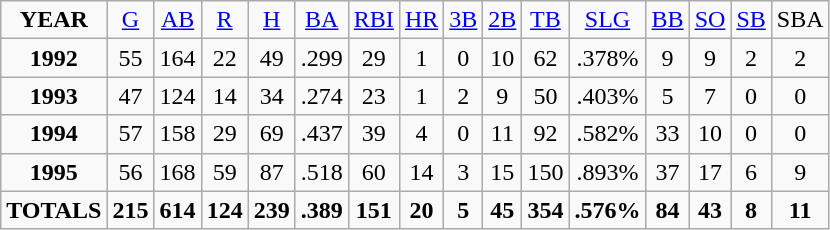<table class="wikitable">
<tr align=center>
<td><strong>YEAR</strong></td>
<td><a href='#'>G</a></td>
<td><a href='#'>AB</a></td>
<td><a href='#'>R</a></td>
<td><a href='#'>H</a></td>
<td><a href='#'>BA</a></td>
<td><a href='#'>RBI</a></td>
<td><a href='#'>HR</a></td>
<td><a href='#'>3B</a></td>
<td><a href='#'>2B</a></td>
<td><a href='#'>TB</a></td>
<td><a href='#'>SLG</a></td>
<td><a href='#'>BB</a></td>
<td><a href='#'>SO</a></td>
<td><a href='#'>SB</a></td>
<td>SBA</td>
</tr>
<tr align=center>
<td><strong>1992</strong></td>
<td>55</td>
<td>164</td>
<td>22</td>
<td>49</td>
<td>.299</td>
<td>29</td>
<td>1</td>
<td>0</td>
<td>10</td>
<td>62</td>
<td>.378%</td>
<td>9</td>
<td>9</td>
<td>2</td>
<td>2</td>
</tr>
<tr align=center>
<td><strong>1993</strong></td>
<td>47</td>
<td>124</td>
<td>14</td>
<td>34</td>
<td>.274</td>
<td>23</td>
<td>1</td>
<td>2</td>
<td>9</td>
<td>50</td>
<td>.403%</td>
<td>5</td>
<td>7</td>
<td>0</td>
<td>0</td>
</tr>
<tr align=center>
<td><strong>1994</strong></td>
<td>57</td>
<td>158</td>
<td>29</td>
<td>69</td>
<td>.437</td>
<td>39</td>
<td>4</td>
<td>0</td>
<td>11</td>
<td>92</td>
<td>.582%</td>
<td>33</td>
<td>10</td>
<td>0</td>
<td>0</td>
</tr>
<tr align=center>
<td><strong>1995</strong></td>
<td>56</td>
<td>168</td>
<td>59</td>
<td>87</td>
<td>.518</td>
<td>60</td>
<td>14</td>
<td>3</td>
<td>15</td>
<td>150</td>
<td>.893%</td>
<td>37</td>
<td>17</td>
<td>6</td>
<td>9</td>
</tr>
<tr align=center>
<td><strong>TOTALS</strong></td>
<td><strong>215</strong></td>
<td><strong>614</strong></td>
<td><strong>124</strong></td>
<td><strong>239</strong></td>
<td><strong>.389</strong></td>
<td><strong>151</strong></td>
<td><strong>20</strong></td>
<td><strong>5</strong></td>
<td><strong>45</strong></td>
<td><strong>354</strong></td>
<td><strong>.576%</strong></td>
<td><strong>84</strong></td>
<td><strong>43</strong></td>
<td><strong>8</strong></td>
<td><strong>11</strong></td>
</tr>
</table>
